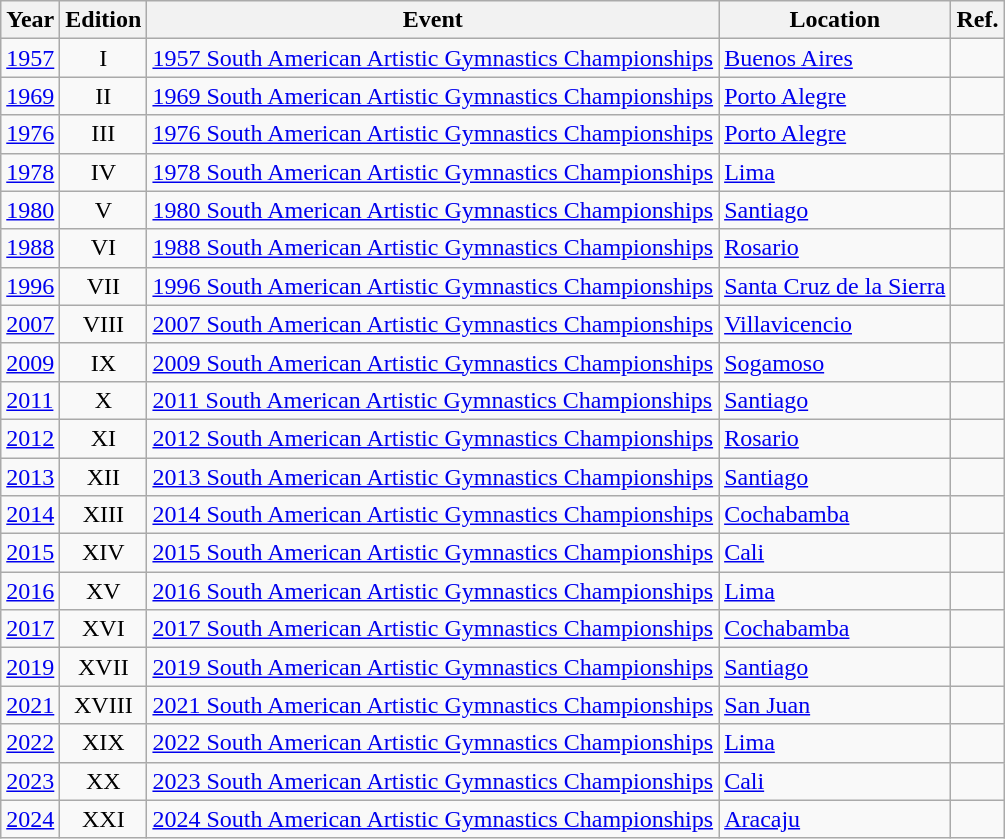<table class="wikitable sortable">
<tr>
<th>Year</th>
<th>Edition</th>
<th>Event</th>
<th>Location</th>
<th>Ref.</th>
</tr>
<tr>
<td><a href='#'>1957</a></td>
<td align=center>I</td>
<td><a href='#'>1957 South American Artistic Gymnastics Championships</a></td>
<td> <a href='#'>Buenos Aires</a></td>
<td></td>
</tr>
<tr>
<td><a href='#'>1969</a></td>
<td align=center>II</td>
<td><a href='#'>1969 South American Artistic Gymnastics Championships</a></td>
<td> <a href='#'>Porto Alegre</a></td>
<td></td>
</tr>
<tr>
<td><a href='#'>1976</a></td>
<td align=center>III</td>
<td><a href='#'>1976 South American Artistic Gymnastics Championships</a></td>
<td> <a href='#'>Porto Alegre</a></td>
<td></td>
</tr>
<tr>
<td><a href='#'>1978</a></td>
<td align=center>IV</td>
<td><a href='#'>1978 South American Artistic Gymnastics Championships</a></td>
<td> <a href='#'>Lima</a></td>
<td></td>
</tr>
<tr>
<td><a href='#'>1980</a></td>
<td align=center>V</td>
<td><a href='#'>1980 South American Artistic Gymnastics Championships</a></td>
<td> <a href='#'>Santiago</a></td>
<td></td>
</tr>
<tr>
<td><a href='#'>1988</a></td>
<td align=center>VI</td>
<td><a href='#'>1988 South American Artistic Gymnastics Championships</a></td>
<td> <a href='#'>Rosario</a></td>
<td></td>
</tr>
<tr>
<td><a href='#'>1996</a></td>
<td align=center>VII</td>
<td><a href='#'>1996 South American Artistic Gymnastics Championships</a></td>
<td> <a href='#'>Santa Cruz de la Sierra</a></td>
<td></td>
</tr>
<tr>
<td><a href='#'>2007</a></td>
<td align=center>VIII</td>
<td><a href='#'>2007 South American Artistic Gymnastics Championships</a></td>
<td> <a href='#'>Villavicencio</a></td>
<td></td>
</tr>
<tr>
<td><a href='#'>2009</a></td>
<td align=center>IX</td>
<td><a href='#'>2009 South American Artistic Gymnastics Championships</a></td>
<td> <a href='#'>Sogamoso</a></td>
<td></td>
</tr>
<tr>
<td><a href='#'>2011</a></td>
<td align=center>X</td>
<td><a href='#'>2011 South American Artistic Gymnastics Championships</a></td>
<td> <a href='#'>Santiago</a></td>
<td></td>
</tr>
<tr>
<td><a href='#'>2012</a></td>
<td align=center>XI</td>
<td><a href='#'>2012 South American Artistic Gymnastics Championships</a></td>
<td> <a href='#'>Rosario</a></td>
<td></td>
</tr>
<tr>
<td><a href='#'>2013</a></td>
<td align=center>XII</td>
<td><a href='#'>2013 South American Artistic Gymnastics Championships</a></td>
<td> <a href='#'>Santiago</a></td>
<td></td>
</tr>
<tr>
<td><a href='#'>2014</a></td>
<td align=center>XIII</td>
<td><a href='#'>2014 South American Artistic Gymnastics Championships</a></td>
<td> <a href='#'>Cochabamba</a></td>
<td></td>
</tr>
<tr>
<td><a href='#'>2015</a></td>
<td align=center>XIV</td>
<td><a href='#'>2015 South American Artistic Gymnastics Championships</a></td>
<td> <a href='#'>Cali</a></td>
<td></td>
</tr>
<tr>
<td><a href='#'>2016</a></td>
<td align=center>XV</td>
<td><a href='#'>2016 South American Artistic Gymnastics Championships</a></td>
<td> <a href='#'>Lima</a></td>
<td></td>
</tr>
<tr>
<td><a href='#'>2017</a></td>
<td align=center>XVI</td>
<td><a href='#'>2017 South American Artistic Gymnastics Championships</a></td>
<td> <a href='#'>Cochabamba</a></td>
<td></td>
</tr>
<tr>
<td><a href='#'>2019</a></td>
<td align=center>XVII</td>
<td><a href='#'>2019 South American Artistic Gymnastics Championships</a></td>
<td> <a href='#'>Santiago</a></td>
<td></td>
</tr>
<tr>
<td><a href='#'>2021</a></td>
<td align=center>XVIII</td>
<td><a href='#'>2021 South American Artistic Gymnastics Championships</a></td>
<td> <a href='#'>San Juan</a></td>
<td></td>
</tr>
<tr>
<td><a href='#'>2022</a></td>
<td align=center>XIX</td>
<td><a href='#'>2022 South American Artistic Gymnastics Championships</a></td>
<td> <a href='#'>Lima</a></td>
<td></td>
</tr>
<tr>
<td><a href='#'>2023</a></td>
<td align=center>XX</td>
<td><a href='#'>2023 South American Artistic Gymnastics Championships</a></td>
<td> <a href='#'>Cali</a></td>
<td></td>
</tr>
<tr>
<td><a href='#'>2024</a></td>
<td align=center>XXI</td>
<td><a href='#'>2024 South American Artistic Gymnastics Championships</a></td>
<td> <a href='#'>Aracaju</a></td>
<td></td>
</tr>
</table>
